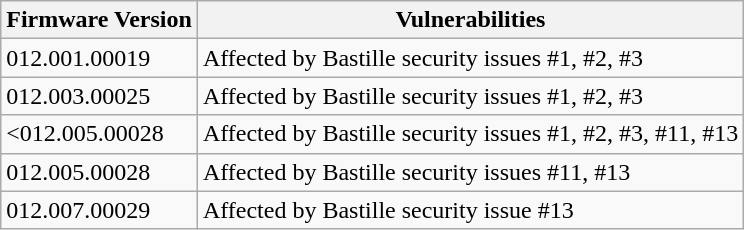<table class="wikitable">
<tr>
<th>Firmware Version</th>
<th>Vulnerabilities</th>
</tr>
<tr>
<td>012.001.00019</td>
<td>Affected by Bastille security issues #1, #2, #3</td>
</tr>
<tr>
<td>012.003.00025</td>
<td>Affected by Bastille security issues #1, #2, #3</td>
</tr>
<tr>
<td><012.005.00028</td>
<td>Affected by Bastille security issues #1, #2, #3, #11, #13</td>
</tr>
<tr>
<td>012.005.00028</td>
<td>Affected by Bastille security issues #11, #13</td>
</tr>
<tr>
<td>012.007.00029</td>
<td>Affected by Bastille security issue #13</td>
</tr>
</table>
